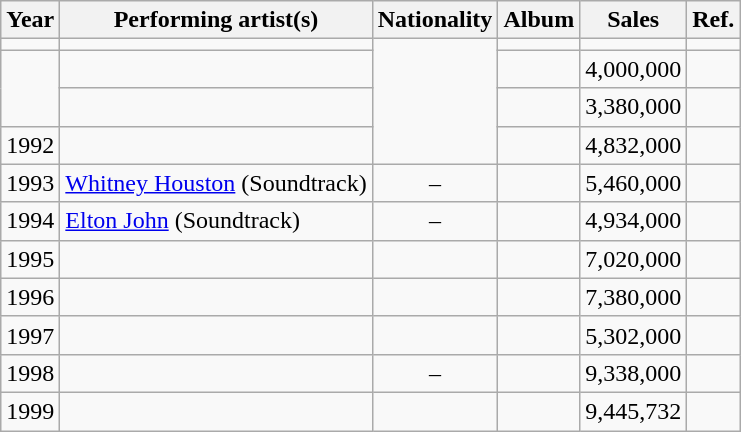<table class="wikitable sortable">
<tr>
<th>Year</th>
<th>Performing artist(s)</th>
<th>Nationality</th>
<th>Album</th>
<th>Sales</th>
<th class=unsortable>Ref.</th>
</tr>
<tr>
<td></td>
<td></td>
<td rowspan="4"></td>
<td></td>
<td rowspan="1"></td>
<td style="text-align:center;"></td>
</tr>
<tr>
<td rowspan="2"></td>
<td></td>
<td></td>
<td>4,000,000</td>
<td style="text-align:center;"></td>
</tr>
<tr>
<td></td>
<td></td>
<td>3,380,000</td>
<td style="text-align:center;"></td>
</tr>
<tr>
<td style="text-align:center;">1992</td>
<td></td>
<td></td>
<td>4,832,000</td>
<td style="text-align:center;"></td>
</tr>
<tr>
<td style="text-align:center;">1993</td>
<td><a href='#'>Whitney Houston</a> (Soundtrack)</td>
<td style="text-align:center;">–</td>
<td></td>
<td>5,460,000</td>
<td style="text-align:center;"></td>
</tr>
<tr>
<td style="text-align:center;">1994</td>
<td><a href='#'>Elton John</a> (Soundtrack)</td>
<td style="text-align:center;">–</td>
<td></td>
<td>4,934,000</td>
<td style="text-align:center;"></td>
</tr>
<tr>
<td style="text-align:center;">1995</td>
<td></td>
<td></td>
<td></td>
<td>7,020,000</td>
<td style="text-align:center;"></td>
</tr>
<tr>
<td style="text-align:center;">1996</td>
<td></td>
<td></td>
<td></td>
<td>7,380,000</td>
<td style="text-align:center;"></td>
</tr>
<tr>
<td style="text-align:center;">1997</td>
<td></td>
<td></td>
<td></td>
<td>5,302,000</td>
<td style="text-align:center;"></td>
</tr>
<tr>
<td style="text-align:center;">1998</td>
<td></td>
<td style="text-align:center;">–</td>
<td></td>
<td>9,338,000</td>
<td style="text-align:center;"></td>
</tr>
<tr>
<td style="text-align:center;">1999</td>
<td></td>
<td></td>
<td></td>
<td>9,445,732</td>
<td style="text-align:center;"></td>
</tr>
</table>
